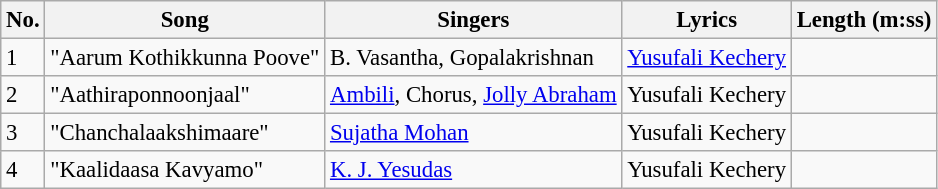<table class="wikitable" style="font-size:95%;">
<tr>
<th>No.</th>
<th>Song</th>
<th>Singers</th>
<th>Lyrics</th>
<th>Length (m:ss)</th>
</tr>
<tr>
<td>1</td>
<td>"Aarum Kothikkunna Poove"</td>
<td>B. Vasantha, Gopalakrishnan</td>
<td><a href='#'>Yusufali Kechery</a></td>
<td></td>
</tr>
<tr>
<td>2</td>
<td>"Aathiraponnoonjaal"</td>
<td><a href='#'>Ambili</a>, Chorus, <a href='#'>Jolly Abraham</a></td>
<td>Yusufali Kechery</td>
<td></td>
</tr>
<tr>
<td>3</td>
<td>"Chanchalaakshimaare"</td>
<td><a href='#'>Sujatha Mohan</a></td>
<td>Yusufali Kechery</td>
<td></td>
</tr>
<tr>
<td>4</td>
<td>"Kaalidaasa Kavyamo"</td>
<td><a href='#'>K. J. Yesudas</a></td>
<td>Yusufali Kechery</td>
<td></td>
</tr>
</table>
